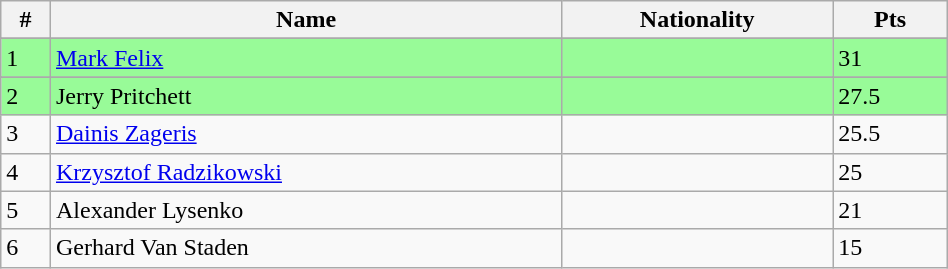<table class="wikitable" style="display: inline-table; width: 50%;">
<tr>
<th>#</th>
<th>Name</th>
<th>Nationality</th>
<th>Pts</th>
</tr>
<tr>
</tr>
<tr style="background:palegreen">
<td>1</td>
<td><a href='#'>Mark Felix</a></td>
<td></td>
<td>31</td>
</tr>
<tr>
</tr>
<tr style="background:palegreen">
<td>2</td>
<td>Jerry Pritchett</td>
<td></td>
<td>27.5</td>
</tr>
<tr>
<td>3</td>
<td><a href='#'>Dainis Zageris</a></td>
<td></td>
<td>25.5</td>
</tr>
<tr>
<td>4</td>
<td><a href='#'>Krzysztof Radzikowski</a></td>
<td></td>
<td>25</td>
</tr>
<tr>
<td>5</td>
<td>Alexander Lysenko</td>
<td></td>
<td>21</td>
</tr>
<tr>
<td>6</td>
<td>Gerhard Van Staden</td>
<td></td>
<td>15</td>
</tr>
</table>
